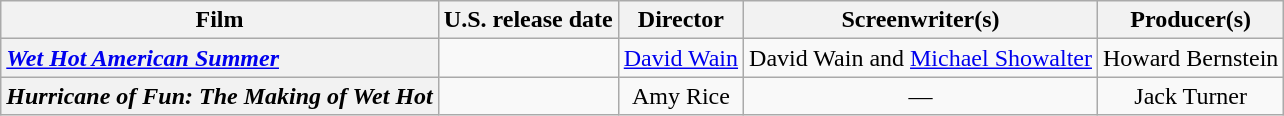<table class="wikitable" style="text-align: center;">
<tr>
<th scope="col">Film</th>
<th scope="col">U.S. release date</th>
<th scope="col">Director</th>
<th scope="col">Screenwriter(s)</th>
<th scope="col">Producer(s)</th>
</tr>
<tr>
<th scope="row" style="text-align: left;"><em><a href='#'>Wet Hot American Summer</a></em></th>
<td style="text-align: left;"></td>
<td><a href='#'>David Wain</a></td>
<td>David Wain and <a href='#'>Michael Showalter</a></td>
<td>Howard Bernstein</td>
</tr>
<tr>
<th scope="row" style="text-align: left;"><em>Hurricane of Fun: The Making of Wet Hot</em></th>
<td style="text-align: left;"></td>
<td>Amy Rice</td>
<td>—</td>
<td>Jack Turner</td>
</tr>
</table>
